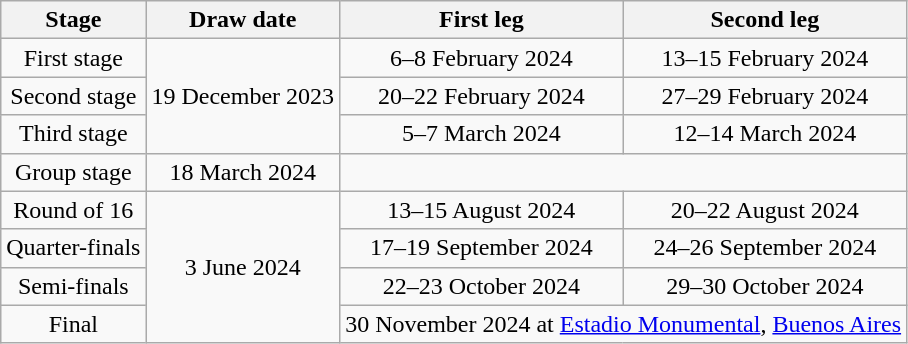<table class="wikitable" style="text-align:center">
<tr>
<th>Stage</th>
<th>Draw date</th>
<th>First leg</th>
<th>Second leg</th>
</tr>
<tr>
<td>First stage</td>
<td rowspan=3>19 December 2023</td>
<td>6–8 February 2024</td>
<td>13–15 February 2024</td>
</tr>
<tr>
<td>Second stage</td>
<td>20–22 February 2024</td>
<td>27–29 February 2024</td>
</tr>
<tr>
<td>Third stage</td>
<td>5–7 March 2024</td>
<td>12–14 March 2024</td>
</tr>
<tr>
<td>Group stage</td>
<td>18 March 2024</td>
<td colspan=2></td>
</tr>
<tr>
<td>Round of 16</td>
<td rowspan=4>3 June 2024</td>
<td>13–15 August 2024</td>
<td>20–22 August 2024</td>
</tr>
<tr>
<td>Quarter-finals</td>
<td>17–19 September 2024</td>
<td>24–26 September 2024</td>
</tr>
<tr>
<td>Semi-finals</td>
<td>22–23 October 2024</td>
<td>29–30 October 2024</td>
</tr>
<tr>
<td>Final</td>
<td colspan=2>30 November 2024 at <a href='#'>Estadio Monumental</a>, <a href='#'>Buenos Aires</a></td>
</tr>
</table>
